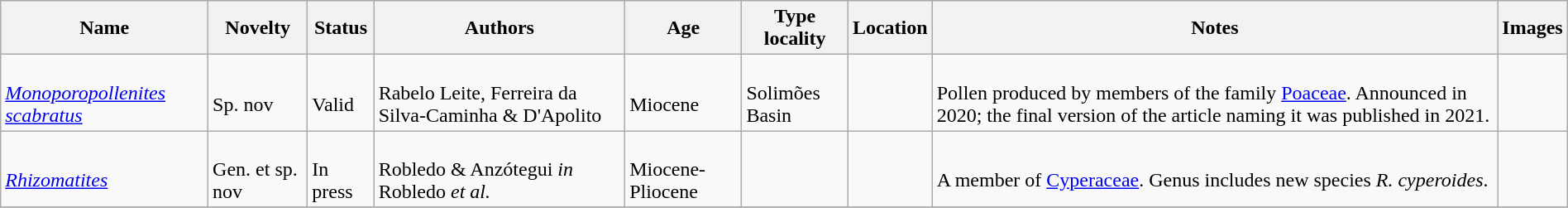<table class="wikitable sortable" align="center" width="100%">
<tr>
<th>Name</th>
<th>Novelty</th>
<th>Status</th>
<th>Authors</th>
<th>Age</th>
<th>Type locality</th>
<th>Location</th>
<th>Notes</th>
<th>Images</th>
</tr>
<tr>
<td><br><em><a href='#'>Monoporopollenites scabratus</a></em></td>
<td><br>Sp. nov</td>
<td><br>Valid</td>
<td><br>Rabelo Leite, Ferreira da Silva-Caminha & D'Apolito</td>
<td><br>Miocene</td>
<td><br>Solimões Basin</td>
<td><br></td>
<td><br>Pollen produced by members of the family <a href='#'>Poaceae</a>. Announced in 2020; the final version of the article naming it was published in 2021.</td>
<td></td>
</tr>
<tr>
<td><br><em><a href='#'>Rhizomatites</a></em></td>
<td><br>Gen. et sp. nov</td>
<td><br>In press</td>
<td><br>Robledo & Anzótegui <em>in</em> Robledo <em>et al.</em></td>
<td><br>Miocene-Pliocene</td>
<td></td>
<td><br></td>
<td><br>A member of <a href='#'>Cyperaceae</a>. Genus includes new species <em>R. cyperoides</em>.</td>
<td></td>
</tr>
<tr>
</tr>
</table>
